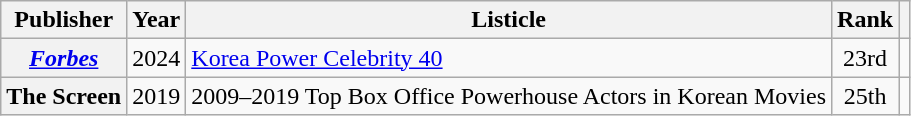<table class="wikitable plainrowheaders sortable" style="margin-right: 0;">
<tr>
<th scope="col">Publisher</th>
<th scope="col">Year</th>
<th scope="col">Listicle</th>
<th scope="col">Rank</th>
<th scope="col" class="unsortable"></th>
</tr>
<tr>
<th scope="row"><em><a href='#'>Forbes</a></em></th>
<td style="text-align:center">2024</td>
<td style="text-align:left"><a href='#'>Korea Power Celebrity 40</a></td>
<td style="text-align:center">23rd</td>
<td style="text-align:center"></td>
</tr>
<tr>
<th scope="row">The Screen</th>
<td style="text-align:center">2019</td>
<td>2009–2019 Top Box Office Powerhouse Actors in Korean Movies</td>
<td style="text-align:center">25th</td>
<td style="text-align:center"></td>
</tr>
</table>
